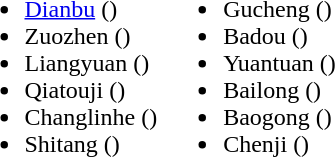<table>
<tr>
<td valign="top"><br><ul><li><a href='#'>Dianbu</a> ()</li><li>Zuozhen ()</li><li>Liangyuan ()</li><li>Qiatouji ()</li><li>Changlinhe ()</li><li>Shitang ()</li></ul></td>
<td valign="top"><br><ul><li>Gucheng ()</li><li>Badou ()</li><li>Yuantuan ()</li><li>Bailong ()</li><li>Baogong ()</li><li>Chenji ()</li></ul></td>
</tr>
</table>
